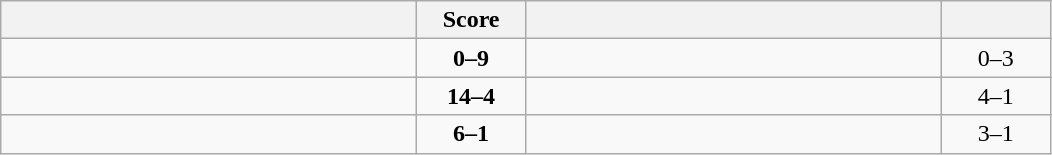<table class="wikitable" style="text-align: center; ">
<tr>
<th align="right" width="270"></th>
<th width="65">Score</th>
<th align="left" width="270"></th>
<th width="65"></th>
</tr>
<tr>
<td align="left"></td>
<td><strong>0–9</strong></td>
<td align="left"><strong></strong></td>
<td>0–3 <strong></strong></td>
</tr>
<tr>
<td align="left"><strong></strong></td>
<td><strong>14–4</strong></td>
<td align="left"></td>
<td>4–1 <strong></strong></td>
</tr>
<tr>
<td align="left"><strong></strong></td>
<td><strong>6–1</strong></td>
<td align="left"></td>
<td>3–1 <strong></strong></td>
</tr>
</table>
